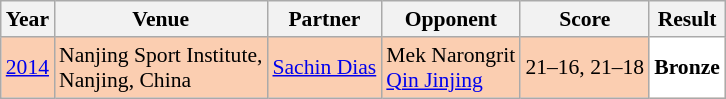<table class="sortable wikitable" style="font-size: 90%;">
<tr>
<th>Year</th>
<th>Venue</th>
<th>Partner</th>
<th>Opponent</th>
<th>Score</th>
<th>Result</th>
</tr>
<tr style="background:#FBCEB1">
<td align="center"><a href='#'>2014</a></td>
<td align="left">Nanjing Sport Institute,<br>Nanjing, China</td>
<td align="left"> <a href='#'>Sachin Dias</a></td>
<td align="left"> Mek Narongrit<br> <a href='#'>Qin Jinjing</a></td>
<td align="left">21–16, 21–18</td>
<td style="text-align:left; background:white"> <strong>Bronze</strong></td>
</tr>
</table>
